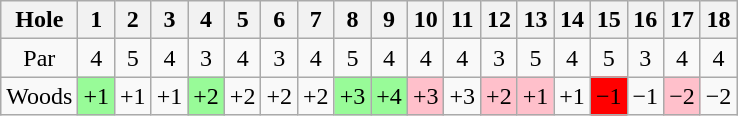<table class="wikitable" style="text-align:center">
<tr>
<th>Hole</th>
<th>1</th>
<th>2</th>
<th>3</th>
<th>4</th>
<th>5</th>
<th>6</th>
<th>7</th>
<th>8</th>
<th>9</th>
<th>10</th>
<th>11</th>
<th>12</th>
<th>13</th>
<th>14</th>
<th>15</th>
<th>16</th>
<th>17</th>
<th>18</th>
</tr>
<tr>
<td>Par</td>
<td>4</td>
<td>5</td>
<td>4</td>
<td>3</td>
<td>4</td>
<td>3</td>
<td>4</td>
<td>5</td>
<td>4</td>
<td>4</td>
<td>4</td>
<td>3</td>
<td>5</td>
<td>4</td>
<td>5</td>
<td>3</td>
<td>4</td>
<td>4</td>
</tr>
<tr>
<td align=left> Woods</td>
<td style="background: PaleGreen;">+1</td>
<td>+1</td>
<td>+1</td>
<td style="background: PaleGreen;">+2</td>
<td>+2</td>
<td>+2</td>
<td>+2</td>
<td style="background: PaleGreen;">+3</td>
<td style="background: PaleGreen;">+4</td>
<td style="background: Pink;">+3</td>
<td>+3</td>
<td style="background: Pink;">+2</td>
<td style="background: Pink;">+1</td>
<td>+1</td>
<td style="background: Red;">−1</td>
<td>−1</td>
<td style="background: Pink;">−2</td>
<td>−2</td>
</tr>
</table>
